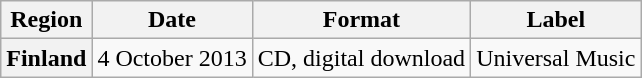<table class="wikitable plainrowheaders">
<tr>
<th>Region</th>
<th>Date</th>
<th>Format</th>
<th>Label</th>
</tr>
<tr>
<th scope="row">Finland</th>
<td>4 October 2013</td>
<td>CD, digital download</td>
<td>Universal Music</td>
</tr>
</table>
